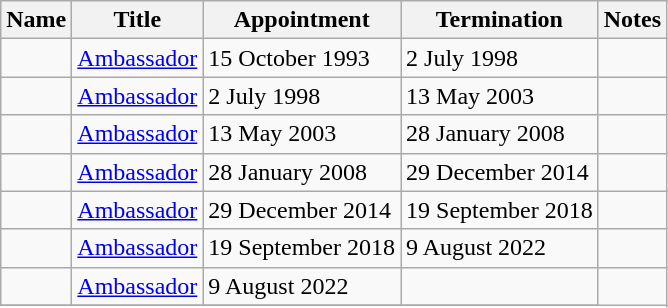<table class="wikitable">
<tr valign="middle">
<th>Name</th>
<th>Title</th>
<th>Appointment</th>
<th>Termination</th>
<th>Notes</th>
</tr>
<tr>
<td></td>
<td><a href='#'>Ambassador</a></td>
<td>15 October 1993</td>
<td>2 July 1998</td>
<td></td>
</tr>
<tr>
<td></td>
<td><a href='#'>Ambassador</a></td>
<td>2 July 1998</td>
<td>13 May 2003</td>
<td></td>
</tr>
<tr>
<td></td>
<td><a href='#'>Ambassador</a></td>
<td>13 May 2003</td>
<td>28 January 2008</td>
<td></td>
</tr>
<tr>
<td></td>
<td><a href='#'>Ambassador</a></td>
<td>28 January 2008</td>
<td>29 December 2014</td>
<td></td>
</tr>
<tr>
<td></td>
<td><a href='#'>Ambassador</a></td>
<td>29 December 2014</td>
<td>19 September 2018</td>
<td></td>
</tr>
<tr>
<td></td>
<td><a href='#'>Ambassador</a></td>
<td>19 September 2018</td>
<td>9 August 2022</td>
<td></td>
</tr>
<tr>
<td></td>
<td><a href='#'>Ambassador</a></td>
<td>9 August 2022</td>
<td></td>
</tr>
<tr>
</tr>
</table>
